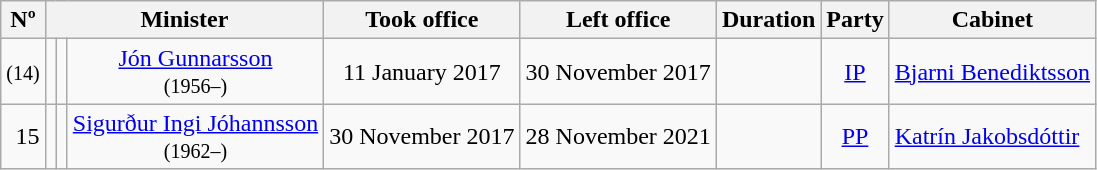<table class="wikitable" style="text-align: center;">
<tr>
<th>Nº</th>
<th colspan="3">Minister</th>
<th>Took office</th>
<th>Left office</th>
<th>Duration</th>
<th>Party</th>
<th>Cabinet</th>
</tr>
<tr>
<td style="text-align: right;"><small>(14)</small></td>
<td></td>
<td></td>
<td><a href='#'>Jón Gunnarsson</a><br><small>(1956–)</small></td>
<td>11 January 2017</td>
<td>30 November 2017</td>
<td></td>
<td><a href='#'>IP</a></td>
<td style="text-align: left;"><a href='#'>Bjarni Benediktsson</a></td>
</tr>
<tr>
<td style="text-align: right;">15</td>
<td></td>
<td></td>
<td><a href='#'>Sigurður Ingi Jóhannsson</a><br><small>(1962–)</small></td>
<td>30 November 2017</td>
<td>28 November 2021</td>
<td></td>
<td><a href='#'>PP</a></td>
<td style="text-align: left;"><a href='#'>Katrín Jakobsdóttir</a></td>
</tr>
</table>
